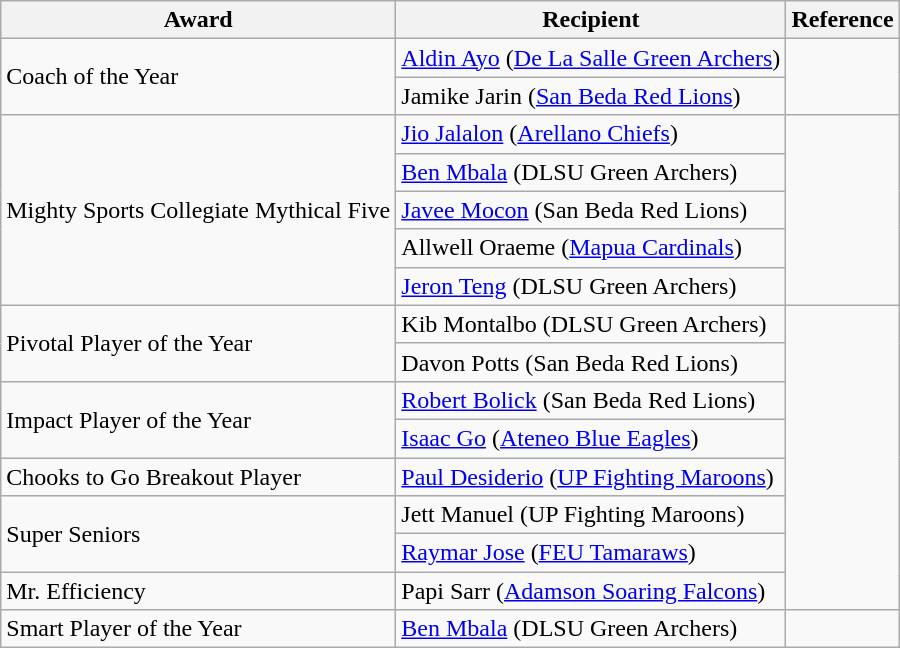<table class="wikitable sortable">
<tr>
<th>Award</th>
<th>Recipient</th>
<th>Reference</th>
</tr>
<tr>
<td rowspan=2>Coach of the Year</td>
<td><a href='#'>Aldin Ayo</a> (<a href='#'>De La Salle Green Archers</a>)</td>
<td rowspan=2></td>
</tr>
<tr>
<td>Jamike Jarin (<a href='#'>San Beda Red Lions</a>)</td>
</tr>
<tr>
<td rowspan=5>Mighty Sports Collegiate Mythical Five</td>
<td><a href='#'>Jio Jalalon</a> (<a href='#'>Arellano Chiefs</a>)</td>
<td rowspan=5></td>
</tr>
<tr>
<td><a href='#'>Ben Mbala</a> (DLSU Green Archers)</td>
</tr>
<tr>
<td><a href='#'>Javee Mocon</a> (San Beda Red Lions)</td>
</tr>
<tr>
<td>Allwell Oraeme (<a href='#'>Mapua Cardinals</a>)</td>
</tr>
<tr>
<td><a href='#'>Jeron Teng</a> (DLSU Green Archers)</td>
</tr>
<tr>
<td rowspan=2>Pivotal Player of the Year</td>
<td>Kib Montalbo (DLSU Green Archers)</td>
<td rowspan=8></td>
</tr>
<tr>
<td>Davon Potts (San Beda Red Lions)</td>
</tr>
<tr>
<td rowspan=2>Impact Player of the Year</td>
<td><a href='#'>Robert Bolick</a> (San Beda Red Lions)</td>
</tr>
<tr>
<td><a href='#'>Isaac Go</a> (<a href='#'>Ateneo Blue Eagles</a>)</td>
</tr>
<tr>
<td>Chooks to Go Breakout Player</td>
<td><a href='#'>Paul Desiderio</a> (<a href='#'>UP Fighting Maroons</a>)</td>
</tr>
<tr>
<td rowspan=2>Super Seniors</td>
<td>Jett Manuel (UP Fighting Maroons)</td>
</tr>
<tr>
<td><a href='#'>Raymar Jose</a> (<a href='#'>FEU Tamaraws</a>)</td>
</tr>
<tr>
<td>Mr. Efficiency</td>
<td>Papi Sarr (<a href='#'>Adamson Soaring Falcons</a>)</td>
</tr>
<tr>
<td>Smart Player of the Year</td>
<td><a href='#'>Ben Mbala</a> (DLSU Green Archers)</td>
<td></td>
</tr>
</table>
